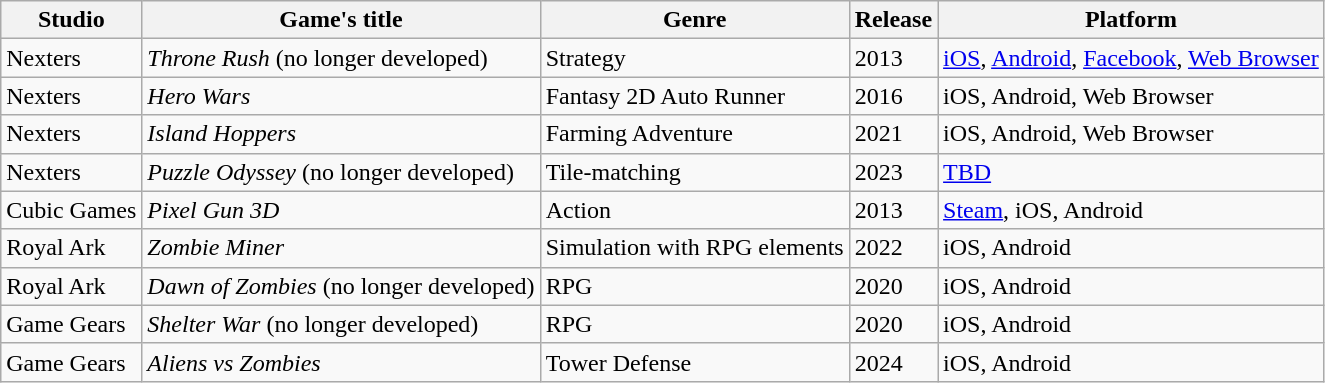<table class="wikitable sortable">
<tr>
<th>Studio</th>
<th>Game's title</th>
<th>Genre</th>
<th>Release</th>
<th>Platform</th>
</tr>
<tr>
<td>Nexters</td>
<td><em>Throne Rush</em> (no longer developed)</td>
<td>Strategy</td>
<td>2013</td>
<td><a href='#'>iOS</a>, <a href='#'>Android</a>, <a href='#'>Facebook</a>, <a href='#'>Web Browser</a></td>
</tr>
<tr>
<td>Nexters</td>
<td><em>Hero Wars</em></td>
<td>Fantasy 2D Auto Runner</td>
<td>2016</td>
<td>iOS, Android, Web Browser</td>
</tr>
<tr>
<td>Nexters</td>
<td><em>Island Hoppers</em></td>
<td>Farming Adventure</td>
<td>2021</td>
<td>iOS, Android, Web Browser</td>
</tr>
<tr>
<td>Nexters</td>
<td><em>Puzzle Odyssey</em> (no longer developed)</td>
<td>Tile-matching</td>
<td>2023</td>
<td><a href='#'>TBD</a></td>
</tr>
<tr>
<td>Cubic Games</td>
<td><em>Pixel Gun 3D</em></td>
<td>Action</td>
<td>2013</td>
<td><a href='#'>Steam</a>, iOS, Android</td>
</tr>
<tr>
<td>Royal Ark</td>
<td><em>Zombie Miner</em></td>
<td>Simulation with RPG elements</td>
<td>2022</td>
<td>iOS, Android</td>
</tr>
<tr>
<td>Royal Ark</td>
<td><em>Dawn of Zombies</em> (no longer developed)</td>
<td>RPG</td>
<td>2020</td>
<td>iOS, Android</td>
</tr>
<tr>
<td>Game Gears</td>
<td><em>Shelter War</em> (no longer developed)</td>
<td>RPG</td>
<td>2020</td>
<td>iOS, Android</td>
</tr>
<tr>
<td>Game Gears</td>
<td><em>Aliens vs Zombies</em></td>
<td>Tower Defense</td>
<td>2024</td>
<td>iOS, Android</td>
</tr>
</table>
